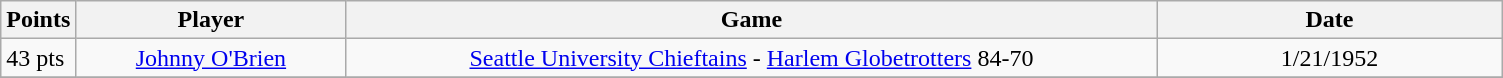<table class="wikitable">
<tr>
<th width=5%>Points</th>
<th width=18%>Player</th>
<th width=54%>Game</th>
<th width=23%>Date</th>
</tr>
<tr>
<td>43 pts</td>
<td align=center><a href='#'>Johnny O'Brien</a></td>
<td align=center><a href='#'>Seattle University Chieftains</a> - <a href='#'>Harlem Globetrotters</a> 84-70</td>
<td align=center>1/21/1952</td>
</tr>
<tr>
</tr>
</table>
